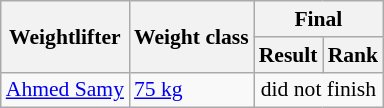<table class=wikitable style="font-size:90%">
<tr>
<th rowspan=2>Weightlifter</th>
<th rowspan=2>Weight class</th>
<th colspan=2>Final</th>
</tr>
<tr>
<th>Result</th>
<th>Rank</th>
</tr>
<tr>
<td><a href='#'>Ahmed Samy</a></td>
<td><a href='#'>75 kg</a></td>
<td align=center colspan=2>did not finish</td>
</tr>
</table>
